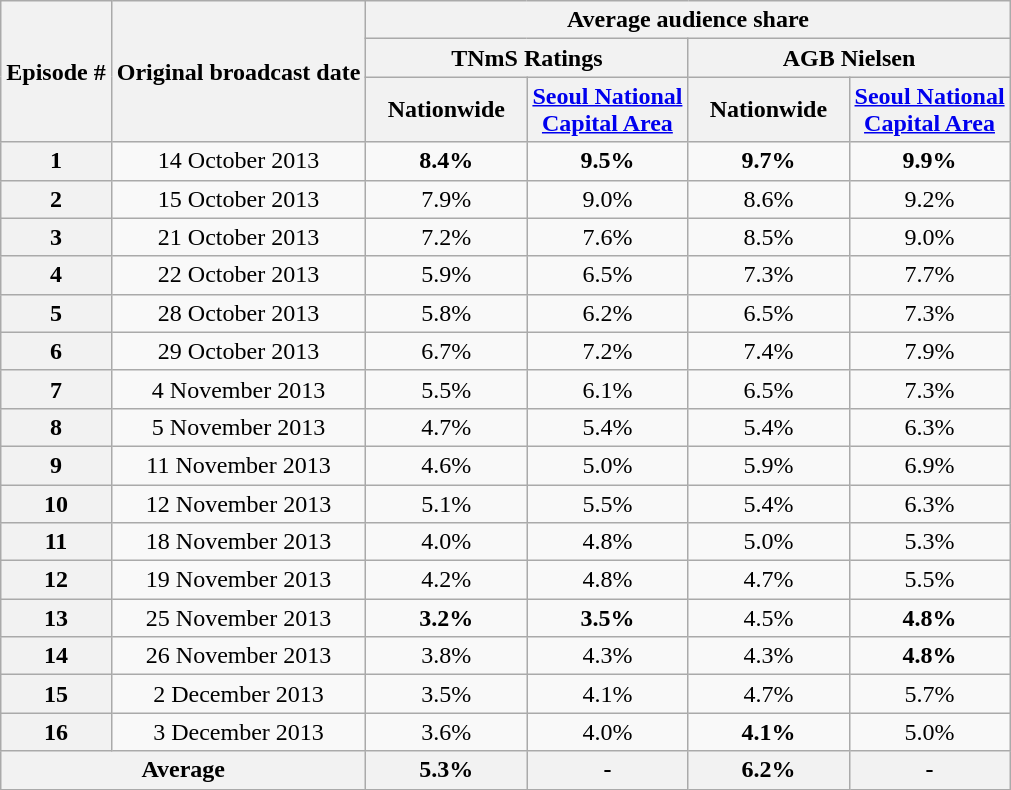<table class=wikitable style="text-align:center">
<tr>
<th rowspan="3">Episode #</th>
<th rowspan="3">Original broadcast date</th>
<th colspan="4">Average audience share</th>
</tr>
<tr>
<th colspan="2">TNmS Ratings</th>
<th colspan="2">AGB Nielsen</th>
</tr>
<tr>
<th width=100>Nationwide</th>
<th width=100><a href='#'>Seoul National Capital Area</a></th>
<th width=100>Nationwide</th>
<th width=100><a href='#'>Seoul National Capital Area</a></th>
</tr>
<tr>
<th>1</th>
<td>14 October 2013</td>
<td><span><strong>8.4%</strong></span></td>
<td><span><strong>9.5%</strong></span></td>
<td><span><strong>9.7%</strong></span></td>
<td><span><strong>9.9%</strong></span></td>
</tr>
<tr>
<th>2</th>
<td>15 October 2013</td>
<td>7.9%</td>
<td>9.0%</td>
<td>8.6%</td>
<td>9.2%</td>
</tr>
<tr>
<th>3</th>
<td>21 October 2013</td>
<td>7.2%</td>
<td>7.6%</td>
<td>8.5%</td>
<td>9.0%</td>
</tr>
<tr>
<th>4</th>
<td>22 October 2013</td>
<td>5.9%</td>
<td>6.5%</td>
<td>7.3%</td>
<td>7.7%</td>
</tr>
<tr>
<th>5</th>
<td>28 October 2013</td>
<td>5.8%</td>
<td>6.2%</td>
<td>6.5%</td>
<td>7.3%</td>
</tr>
<tr>
<th>6</th>
<td>29 October 2013</td>
<td>6.7%</td>
<td>7.2%</td>
<td>7.4%</td>
<td>7.9%</td>
</tr>
<tr>
<th>7</th>
<td>4 November 2013</td>
<td>5.5%</td>
<td>6.1%</td>
<td>6.5%</td>
<td>7.3%</td>
</tr>
<tr>
<th>8</th>
<td>5 November 2013</td>
<td>4.7%</td>
<td>5.4%</td>
<td>5.4%</td>
<td>6.3%</td>
</tr>
<tr>
<th>9</th>
<td>11 November 2013</td>
<td>4.6%</td>
<td>5.0%</td>
<td>5.9%</td>
<td>6.9%</td>
</tr>
<tr>
<th>10</th>
<td>12 November 2013</td>
<td>5.1%</td>
<td>5.5%</td>
<td>5.4%</td>
<td>6.3%</td>
</tr>
<tr>
<th>11</th>
<td>18 November 2013</td>
<td>4.0%</td>
<td>4.8%</td>
<td>5.0%</td>
<td>5.3%</td>
</tr>
<tr>
<th>12</th>
<td>19 November 2013</td>
<td>4.2%</td>
<td>4.8%</td>
<td>4.7%</td>
<td>5.5%</td>
</tr>
<tr>
<th>13</th>
<td>25 November 2013</td>
<td><span><strong>3.2%</strong></span></td>
<td><span><strong>3.5%</strong></span></td>
<td>4.5%</td>
<td><span><strong>4.8%</strong></span></td>
</tr>
<tr>
<th>14</th>
<td>26 November 2013</td>
<td>3.8%</td>
<td>4.3%</td>
<td>4.3%</td>
<td><span><strong>4.8%</strong></span></td>
</tr>
<tr>
<th>15</th>
<td>2 December 2013</td>
<td>3.5%</td>
<td>4.1%</td>
<td>4.7%</td>
<td>5.7%</td>
</tr>
<tr>
<th>16</th>
<td>3 December 2013</td>
<td>3.6%</td>
<td>4.0%</td>
<td><span><strong>4.1%</strong></span></td>
<td>5.0%</td>
</tr>
<tr>
<th colspan=2>Average</th>
<th>5.3%</th>
<th>-</th>
<th>6.2%</th>
<th>-</th>
</tr>
</table>
